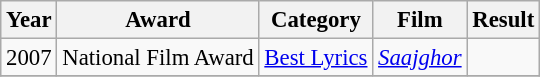<table class="wikitable" style="font-size: 95%;">
<tr>
<th>Year</th>
<th>Award</th>
<th>Category</th>
<th>Film</th>
<th>Result</th>
</tr>
<tr>
<td>2007</td>
<td>National Film Award</td>
<td><a href='#'>Best Lyrics</a></td>
<td><em><a href='#'>Saajghor</a></em></td>
<td></td>
</tr>
<tr>
</tr>
</table>
